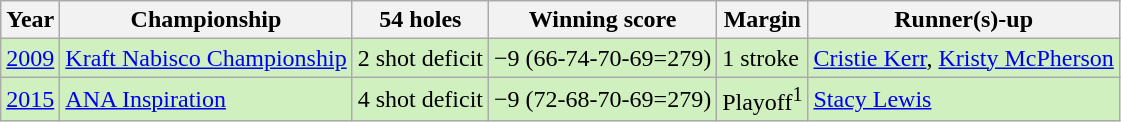<table class="wikitable">
<tr>
<th>Year</th>
<th>Championship</th>
<th>54 holes</th>
<th>Winning score</th>
<th>Margin</th>
<th>Runner(s)-up</th>
</tr>
<tr style="background:#D0F0C0;">
<td><a href='#'>2009</a></td>
<td><a href='#'>Kraft Nabisco Championship</a></td>
<td>2 shot deficit</td>
<td>−9 (66-74-70-69=279)</td>
<td>1 stroke</td>
<td> <a href='#'>Cristie Kerr</a>,  <a href='#'>Kristy McPherson</a></td>
</tr>
<tr style="background:#D0F0C0;">
<td><a href='#'>2015</a></td>
<td><a href='#'>ANA Inspiration</a></td>
<td>4 shot deficit</td>
<td>−9 (72-68-70-69=279)</td>
<td>Playoff<sup>1</sup></td>
<td> <a href='#'>Stacy Lewis</a></td>
</tr>
</table>
